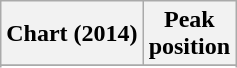<table class="wikitable sortable plainrowheaders" style="text-align:center">
<tr>
<th scope="col">Chart (2014)</th>
<th scope="col">Peak<br> position</th>
</tr>
<tr>
</tr>
<tr>
</tr>
<tr>
</tr>
</table>
